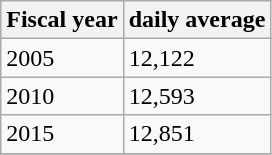<table class="wikitable">
<tr>
<th>Fiscal year</th>
<th>daily average</th>
</tr>
<tr>
<td>2005</td>
<td>12,122</td>
</tr>
<tr>
<td>2010</td>
<td>12,593</td>
</tr>
<tr>
<td>2015</td>
<td>12,851</td>
</tr>
<tr>
</tr>
</table>
